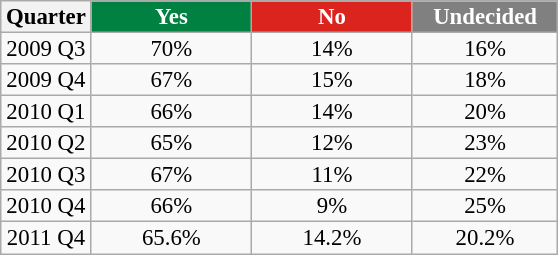<table class="wikitable" style="text-align:center;font-size:95%;line-height:14px">
<tr>
<th !style="width:100px;">Quarter</th>
<th style="background:#008142; color:white; width:100px;">Yes</th>
<th style="background:#dc241f; color:white; width:100px;">No</th>
<th style="background:gray; color:white; width:90px;">Undecided</th>
</tr>
<tr>
<td>2009 Q3</td>
<td>70%</td>
<td>14%</td>
<td>16%</td>
</tr>
<tr>
<td>2009 Q4</td>
<td>67%</td>
<td>15%</td>
<td>18%</td>
</tr>
<tr>
<td>2010 Q1</td>
<td>66%</td>
<td>14%</td>
<td>20%</td>
</tr>
<tr>
<td>2010 Q2</td>
<td>65%</td>
<td>12%</td>
<td>23%</td>
</tr>
<tr>
<td>2010 Q3</td>
<td>67%</td>
<td>11%</td>
<td>22%</td>
</tr>
<tr>
<td>2010 Q4</td>
<td>66%</td>
<td>9%</td>
<td>25%</td>
</tr>
<tr>
<td>2011 Q4</td>
<td>65.6%</td>
<td>14.2%</td>
<td>20.2%</td>
</tr>
</table>
